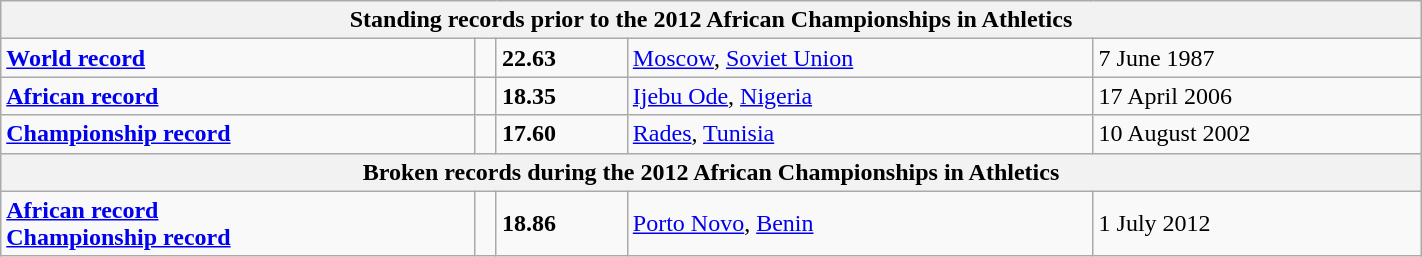<table class="wikitable" width=75%>
<tr>
<th colspan="5">Standing records prior to the 2012 African Championships in Athletics</th>
</tr>
<tr>
<td><strong><a href='#'>World record</a></strong></td>
<td></td>
<td><strong>22.63 </strong></td>
<td><a href='#'>Moscow</a>, <a href='#'>Soviet Union</a></td>
<td>7 June 1987</td>
</tr>
<tr>
<td><strong><a href='#'>African record</a></strong></td>
<td></td>
<td><strong>18.35</strong></td>
<td><a href='#'>Ijebu Ode</a>, <a href='#'>Nigeria</a></td>
<td>17 April 2006</td>
</tr>
<tr>
<td><strong><a href='#'>Championship record</a></strong></td>
<td></td>
<td><strong>17.60</strong></td>
<td><a href='#'>Rades</a>, <a href='#'>Tunisia</a></td>
<td>10 August 2002</td>
</tr>
<tr>
<th colspan="5">Broken records during the 2012 African Championships in Athletics</th>
</tr>
<tr>
<td><strong><a href='#'>African record</a></strong><br><strong><a href='#'>Championship record</a></strong></td>
<td></td>
<td><strong>18.86</strong></td>
<td><a href='#'>Porto Novo</a>, <a href='#'>Benin</a></td>
<td>1 July 2012</td>
</tr>
</table>
